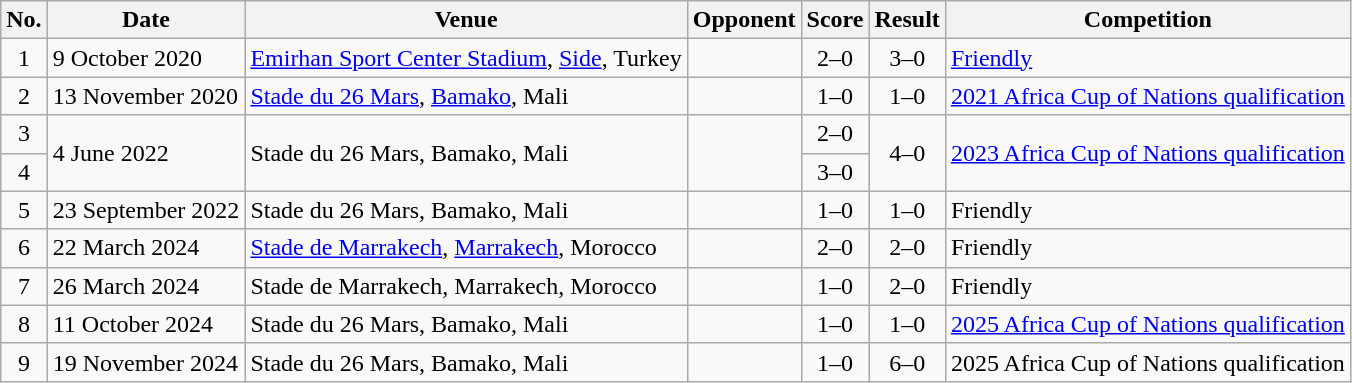<table class="wikitable sortable">
<tr>
<th scope="col">No.</th>
<th scope="col">Date</th>
<th scope="col">Venue</th>
<th scope="col">Opponent</th>
<th scope="col">Score</th>
<th scope="col">Result</th>
<th scope="col">Competition</th>
</tr>
<tr>
<td align="center">1</td>
<td>9 October 2020</td>
<td><a href='#'>Emirhan Sport Center Stadium</a>, <a href='#'>Side</a>, Turkey</td>
<td></td>
<td align="center">2–0</td>
<td align="center">3–0</td>
<td><a href='#'>Friendly</a></td>
</tr>
<tr>
<td align="center">2</td>
<td>13 November 2020</td>
<td><a href='#'>Stade du 26 Mars</a>, <a href='#'>Bamako</a>, Mali</td>
<td></td>
<td align="center">1–0</td>
<td align="center">1–0</td>
<td><a href='#'>2021 Africa Cup of Nations qualification</a></td>
</tr>
<tr>
<td align=center>3</td>
<td rowspan=2>4 June 2022</td>
<td rowspan=2>Stade du 26 Mars, Bamako, Mali</td>
<td rowspan=2></td>
<td align=center>2–0</td>
<td align=center rowspan=2>4–0</td>
<td rowspan=2><a href='#'>2023 Africa Cup of Nations qualification</a></td>
</tr>
<tr>
<td align="center">4</td>
<td align="center">3–0</td>
</tr>
<tr>
<td align="center">5</td>
<td>23 September 2022</td>
<td>Stade du 26 Mars, Bamako, Mali</td>
<td></td>
<td align="center">1–0</td>
<td align="center">1–0</td>
<td>Friendly</td>
</tr>
<tr>
<td align="center">6</td>
<td>22 March 2024</td>
<td><a href='#'>Stade de Marrakech</a>, <a href='#'>Marrakech</a>, Morocco</td>
<td></td>
<td align="center">2–0</td>
<td align="center">2–0</td>
<td>Friendly</td>
</tr>
<tr>
<td align="center">7</td>
<td>26 March 2024</td>
<td>Stade de Marrakech, Marrakech, Morocco</td>
<td></td>
<td align="center">1–0</td>
<td align="center">2–0</td>
<td>Friendly</td>
</tr>
<tr>
<td align="center">8</td>
<td>11 October 2024</td>
<td>Stade du 26 Mars, Bamako, Mali</td>
<td></td>
<td align="center">1–0</td>
<td align="center">1–0</td>
<td><a href='#'>2025 Africa Cup of Nations qualification</a></td>
</tr>
<tr>
<td align="center">9</td>
<td>19 November 2024</td>
<td>Stade du 26 Mars, Bamako, Mali</td>
<td></td>
<td align="center">1–0</td>
<td align="center">6–0</td>
<td>2025 Africa Cup of Nations qualification</td>
</tr>
</table>
